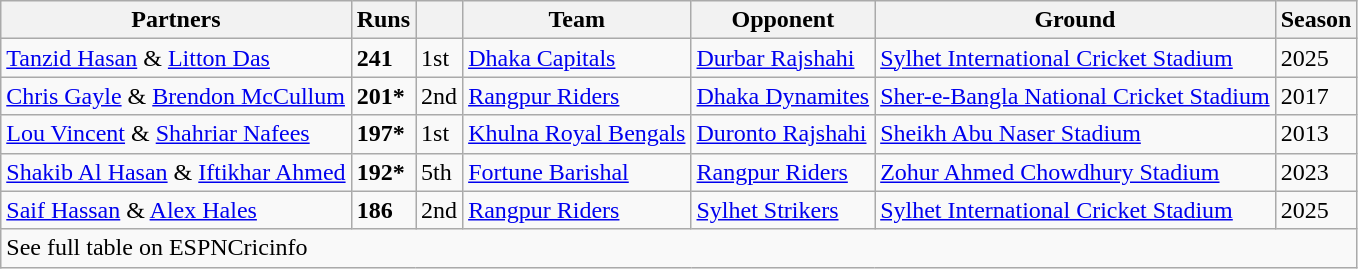<table class="wikitable">
<tr>
<th>Partners</th>
<th>Runs</th>
<th></th>
<th>Team</th>
<th>Opponent</th>
<th>Ground</th>
<th>Season</th>
</tr>
<tr>
<td><a href='#'>Tanzid Hasan</a> & <a href='#'>Litton Das</a></td>
<td><strong>241</strong></td>
<td>1st</td>
<td><a href='#'>Dhaka Capitals</a></td>
<td><a href='#'>Durbar Rajshahi</a></td>
<td><a href='#'>Sylhet International Cricket Stadium</a></td>
<td>2025</td>
</tr>
<tr>
<td><a href='#'>Chris Gayle</a> & <a href='#'>Brendon McCullum</a></td>
<td><strong>201*</strong></td>
<td>2nd</td>
<td><a href='#'>Rangpur Riders</a></td>
<td><a href='#'>Dhaka Dynamites</a></td>
<td><a href='#'>Sher-e-Bangla National Cricket Stadium</a></td>
<td>2017</td>
</tr>
<tr>
<td><a href='#'>Lou Vincent</a> & <a href='#'>Shahriar Nafees</a></td>
<td><strong>197*</strong></td>
<td>1st</td>
<td><a href='#'>Khulna Royal Bengals</a></td>
<td><a href='#'>Duronto Rajshahi</a></td>
<td><a href='#'>Sheikh Abu Naser Stadium</a></td>
<td>2013</td>
</tr>
<tr>
<td><a href='#'>Shakib Al Hasan</a> & <a href='#'>Iftikhar Ahmed</a></td>
<td><strong>192*</strong></td>
<td>5th</td>
<td><a href='#'>Fortune Barishal</a></td>
<td><a href='#'>Rangpur Riders</a></td>
<td><a href='#'>Zohur Ahmed Chowdhury Stadium</a></td>
<td>2023</td>
</tr>
<tr>
<td><a href='#'>Saif Hassan</a> & <a href='#'>Alex Hales</a></td>
<td><strong>186</strong></td>
<td>2nd</td>
<td><a href='#'>Rangpur Riders</a></td>
<td><a href='#'>Sylhet Strikers</a></td>
<td><a href='#'>Sylhet International Cricket Stadium</a></td>
<td>2025</td>
</tr>
<tr>
<td colspan="7">See full table on ESPNCricinfo</td>
</tr>
</table>
